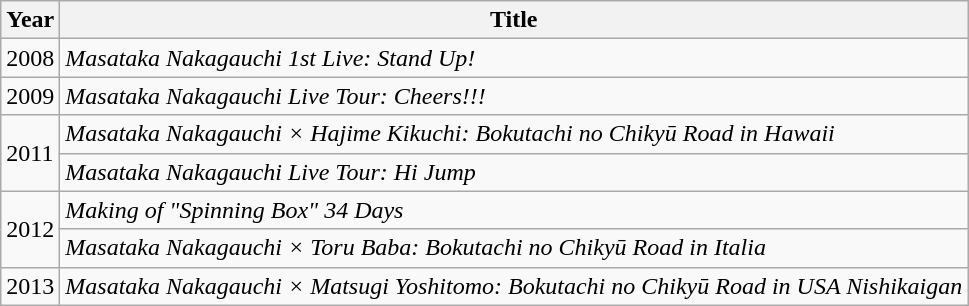<table class="wikitable">
<tr>
<th>Year</th>
<th>Title</th>
</tr>
<tr>
<td>2008</td>
<td><em>Masataka Nakagauchi 1st Live: Stand Up!</em></td>
</tr>
<tr>
<td>2009</td>
<td><em>Masataka Nakagauchi Live Tour: Cheers!!!</em></td>
</tr>
<tr>
<td rowspan="2">2011</td>
<td><em>Masataka Nakagauchi × Hajime Kikuchi: Bokutachi no Chikyū Road in Hawaii</em></td>
</tr>
<tr>
<td><em>Masataka Nakagauchi Live Tour: Hi Jump</em></td>
</tr>
<tr>
<td rowspan="2">2012</td>
<td><em>Making of "Spinning Box" 34 Days</em></td>
</tr>
<tr>
<td><em>Masataka Nakagauchi × Toru Baba: Bokutachi no Chikyū Road in Italia</em></td>
</tr>
<tr>
<td>2013</td>
<td><em>Masataka Nakagauchi × Matsugi Yoshitomo: Bokutachi no Chikyū Road in USA Nishikaigan</em></td>
</tr>
</table>
